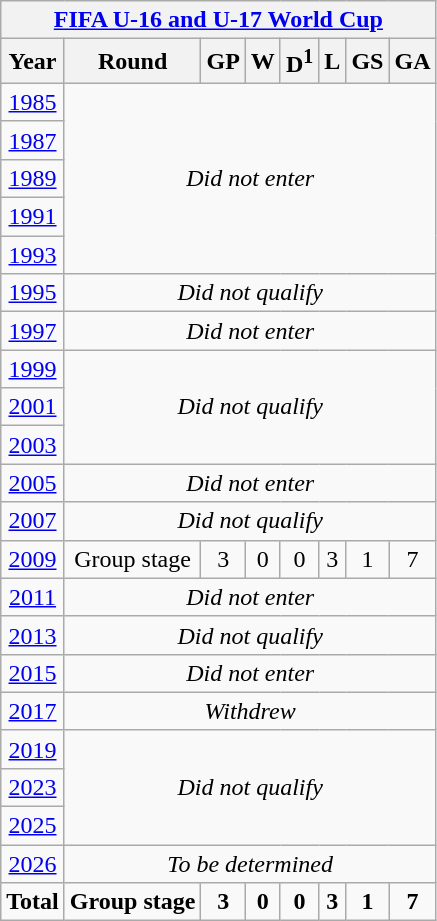<table class="wikitable" style="text-align: center;">
<tr>
<th colspan=8><a href='#'>FIFA U-16 and U-17 World Cup</a></th>
</tr>
<tr>
<th>Year</th>
<th>Round</th>
<th>GP</th>
<th>W</th>
<th>D<sup>1</sup></th>
<th>L</th>
<th>GS</th>
<th>GA</th>
</tr>
<tr>
<td> <a href='#'>1985</a></td>
<td colspan=7 rowspan=5><em>Did not enter</em></td>
</tr>
<tr>
<td> <a href='#'>1987</a></td>
</tr>
<tr>
<td> <a href='#'>1989</a></td>
</tr>
<tr>
<td> <a href='#'>1991</a></td>
</tr>
<tr>
<td> <a href='#'>1993</a></td>
</tr>
<tr>
<td> <a href='#'>1995</a></td>
<td colspan=7><em>Did not qualify</em></td>
</tr>
<tr>
<td> <a href='#'>1997</a></td>
<td colspan=7><em>Did not enter</em></td>
</tr>
<tr>
<td> <a href='#'>1999</a></td>
<td colspan=7 rowspan=3><em>Did not qualify</em></td>
</tr>
<tr>
<td> <a href='#'>2001</a></td>
</tr>
<tr>
<td> <a href='#'>2003</a></td>
</tr>
<tr>
<td> <a href='#'>2005</a></td>
<td colspan=7><em>Did not enter</em></td>
</tr>
<tr>
<td> <a href='#'>2007</a></td>
<td colspan=7><em>Did not qualify</em></td>
</tr>
<tr>
<td> <a href='#'>2009</a></td>
<td>Group stage</td>
<td>3</td>
<td>0</td>
<td>0</td>
<td>3</td>
<td>1</td>
<td>7</td>
</tr>
<tr>
<td> <a href='#'>2011</a></td>
<td colspan=7><em>Did not enter</em></td>
</tr>
<tr>
<td> <a href='#'>2013</a></td>
<td colspan=7><em>Did not qualify</em></td>
</tr>
<tr>
<td> <a href='#'>2015</a></td>
<td colspan=7><em>Did not enter</em></td>
</tr>
<tr>
<td> <a href='#'>2017</a></td>
<td colspan=7><em>Withdrew</em></td>
</tr>
<tr>
<td> <a href='#'>2019</a></td>
<td colspan=7 rowspan=3><em>Did not qualify</em></td>
</tr>
<tr>
<td> <a href='#'>2023</a></td>
</tr>
<tr>
<td> <a href='#'>2025</a></td>
</tr>
<tr>
<td> <a href='#'>2026</a></td>
<td colspan=7><em>To be determined</em></td>
</tr>
<tr>
<td><strong>Total</strong></td>
<td><strong>Group stage</strong></td>
<td><strong>3</strong></td>
<td><strong>0</strong></td>
<td><strong>0</strong></td>
<td><strong>3</strong></td>
<td><strong>1</strong></td>
<td><strong>7</strong></td>
</tr>
</table>
